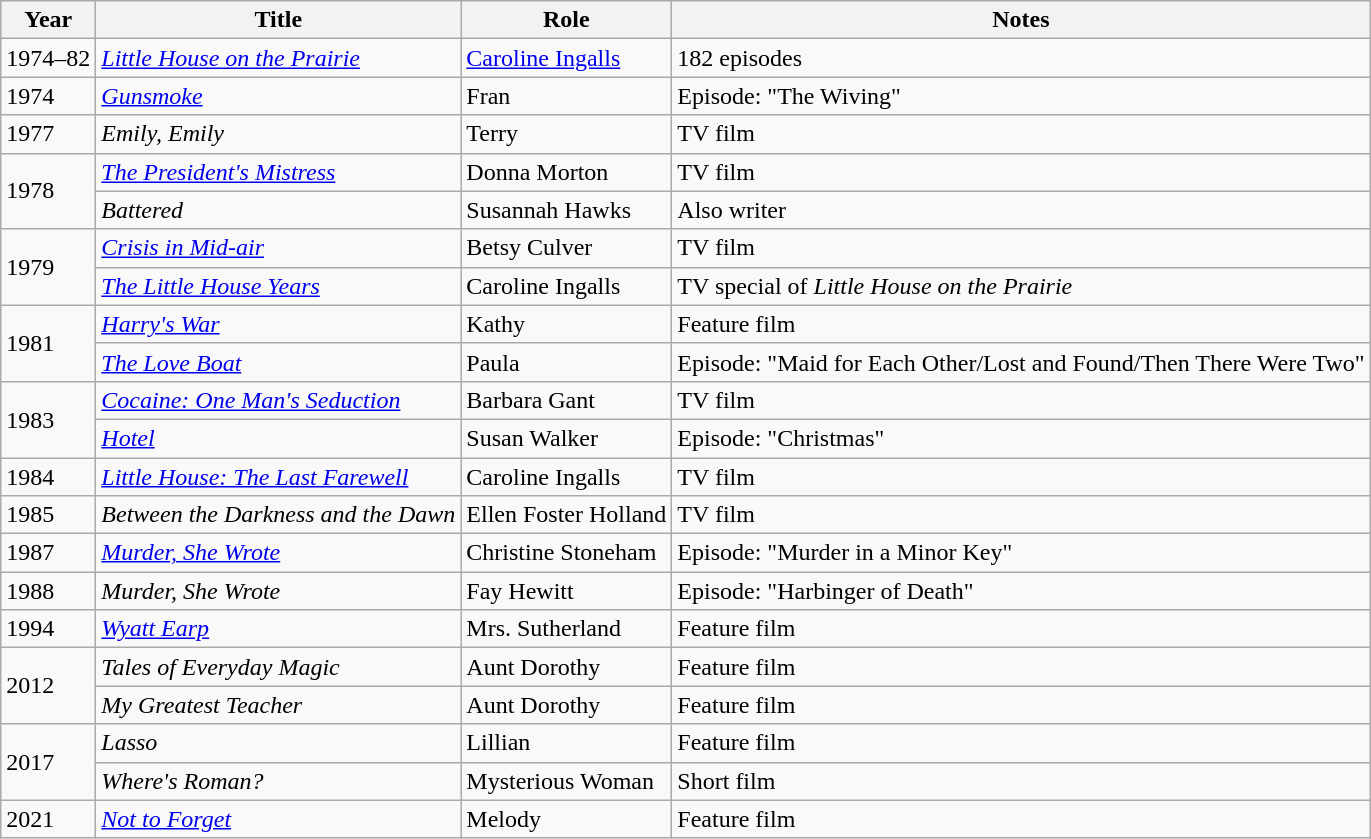<table class="wikitable sortable">
<tr>
<th>Year</th>
<th>Title</th>
<th>Role</th>
<th class="unsortable">Notes</th>
</tr>
<tr>
<td>1974–82</td>
<td><em><a href='#'>Little House on the Prairie</a></em></td>
<td><a href='#'>Caroline Ingalls</a></td>
<td>182 episodes</td>
</tr>
<tr>
<td>1974</td>
<td><em><a href='#'>Gunsmoke</a></em></td>
<td>Fran</td>
<td>Episode: "The Wiving"</td>
</tr>
<tr>
<td>1977</td>
<td><em>Emily, Emily</em></td>
<td>Terry</td>
<td>TV film</td>
</tr>
<tr>
<td rowspan="2">1978</td>
<td><em><a href='#'>The President's Mistress</a></em></td>
<td>Donna Morton</td>
<td>TV film</td>
</tr>
<tr>
<td><em>Battered</em></td>
<td>Susannah Hawks</td>
<td>Also writer</td>
</tr>
<tr>
<td rowspan="2">1979</td>
<td><em><a href='#'>Crisis in Mid-air</a></em></td>
<td>Betsy Culver</td>
<td>TV film</td>
</tr>
<tr>
<td><em><a href='#'>The Little House Years</a></em></td>
<td>Caroline Ingalls</td>
<td>TV special of <em>Little House on the Prairie</em></td>
</tr>
<tr>
<td rowspan="2">1981</td>
<td><em><a href='#'>Harry's War</a></em></td>
<td>Kathy</td>
<td>Feature film</td>
</tr>
<tr>
<td><em><a href='#'>The Love Boat</a></em></td>
<td>Paula</td>
<td>Episode: "Maid for Each Other/Lost and Found/Then There Were Two"</td>
</tr>
<tr>
<td rowspan="2">1983</td>
<td><em><a href='#'>Cocaine: One Man's Seduction</a></em></td>
<td>Barbara Gant</td>
<td>TV film</td>
</tr>
<tr>
<td><em><a href='#'>Hotel</a></em></td>
<td>Susan Walker</td>
<td>Episode: "Christmas"</td>
</tr>
<tr>
<td>1984</td>
<td><em><a href='#'>Little House: The Last Farewell</a></em></td>
<td>Caroline Ingalls</td>
<td>TV film</td>
</tr>
<tr>
<td>1985</td>
<td><em>Between the Darkness and the Dawn</em></td>
<td>Ellen Foster Holland</td>
<td>TV film</td>
</tr>
<tr>
<td>1987</td>
<td><em><a href='#'>Murder, She Wrote</a></em></td>
<td>Christine Stoneham</td>
<td>Episode: "Murder in a Minor Key"</td>
</tr>
<tr>
<td>1988</td>
<td><em>Murder, She Wrote</em></td>
<td>Fay Hewitt</td>
<td>Episode: "Harbinger of Death"</td>
</tr>
<tr>
<td>1994</td>
<td><em><a href='#'>Wyatt Earp</a></em></td>
<td>Mrs. Sutherland</td>
<td>Feature film</td>
</tr>
<tr>
<td rowspan="2">2012</td>
<td><em>Tales of Everyday Magic</em></td>
<td>Aunt Dorothy</td>
<td>Feature film</td>
</tr>
<tr>
<td><em>My Greatest Teacher</em></td>
<td>Aunt Dorothy</td>
<td>Feature film</td>
</tr>
<tr>
<td rowspan="2">2017</td>
<td><em>Lasso</em></td>
<td>Lillian</td>
<td>Feature film</td>
</tr>
<tr>
<td><em>Where's Roman?</em></td>
<td>Mysterious Woman</td>
<td>Short film</td>
</tr>
<tr>
<td>2021</td>
<td><em><a href='#'>Not to Forget</a></em></td>
<td>Melody</td>
<td>Feature film</td>
</tr>
</table>
